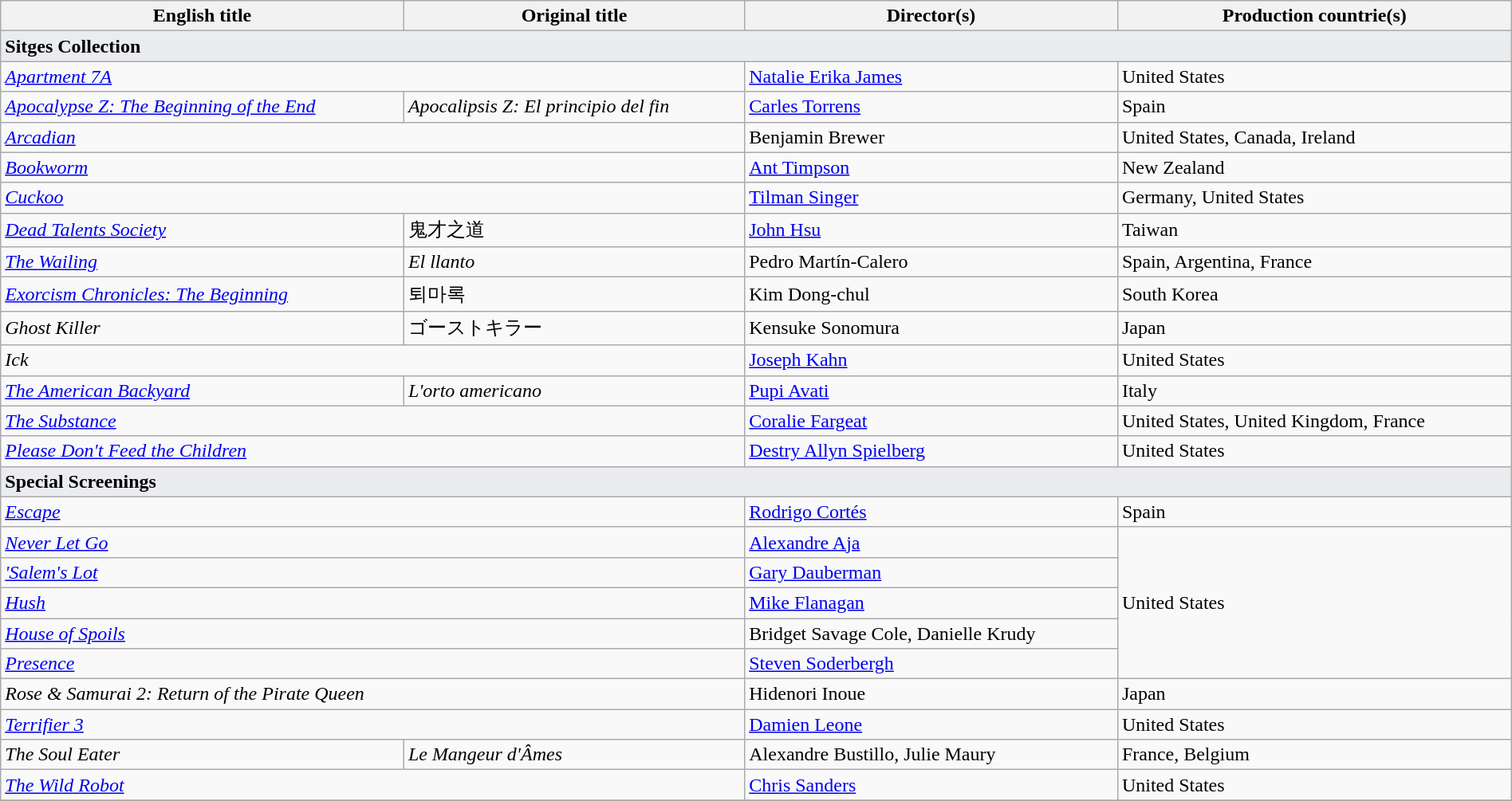<table class="sortable wikitable" style="width:100%; margin-bottom:4px" cellpadding="5">
<tr>
<th scope="col">English title</th>
<th scope="col">Original title</th>
<th scope="col">Director(s)</th>
<th scope="col">Production countrie(s)</th>
</tr>
<tr>
<td colspan=4 class="center" style="padding-center:120px; background-color:#EAECF0"><strong>Sitges Collection</strong></td>
</tr>
<tr>
<td colspan="2"><em><a href='#'>Apartment 7A</a></em></td>
<td><a href='#'>Natalie Erika James</a></td>
<td>United States</td>
</tr>
<tr>
<td><em><a href='#'>Apocalypse Z: The Beginning of the End</a></em></td>
<td><em>Apocalipsis Z: El principio del fin</em></td>
<td><a href='#'>Carles Torrens</a></td>
<td>Spain</td>
</tr>
<tr>
<td colspan="2"><em><a href='#'>Arcadian</a></em></td>
<td>Benjamin Brewer</td>
<td>United States, Canada, Ireland</td>
</tr>
<tr>
<td colspan="2"><em><a href='#'>Bookworm</a></em></td>
<td><a href='#'>Ant Timpson</a></td>
<td>New Zealand</td>
</tr>
<tr>
<td colspan="2"><em><a href='#'>Cuckoo</a></em></td>
<td><a href='#'>Tilman Singer</a></td>
<td>Germany, United States</td>
</tr>
<tr>
<td><em><a href='#'>Dead Talents Society</a></em></td>
<td>鬼才之道</td>
<td><a href='#'>John Hsu</a></td>
<td>Taiwan</td>
</tr>
<tr>
<td><em><a href='#'>The Wailing</a></em></td>
<td><em>El llanto</em></td>
<td>Pedro Martín-Calero</td>
<td>Spain, Argentina, France</td>
</tr>
<tr>
<td><em><a href='#'>Exorcism Chronicles: The Beginning</a></em></td>
<td>퇴마록</td>
<td>Kim Dong-chul</td>
<td>South Korea</td>
</tr>
<tr>
<td><em>Ghost Killer</em></td>
<td>ゴーストキラー</td>
<td>Kensuke Sonomura</td>
<td>Japan</td>
</tr>
<tr>
<td colspan="2"><em>Ick</em></td>
<td><a href='#'>Joseph Kahn</a></td>
<td>United States</td>
</tr>
<tr>
<td><em><a href='#'>The American Backyard</a></em></td>
<td><em>L'orto americano</em></td>
<td><a href='#'>Pupi Avati</a></td>
<td>Italy</td>
</tr>
<tr>
<td colspan="2"><em><a href='#'>The Substance</a></em></td>
<td><a href='#'>Coralie Fargeat</a></td>
<td>United States, United Kingdom, France</td>
</tr>
<tr>
<td colspan="2"><em><a href='#'>Please Don't Feed the Children</a></em></td>
<td><a href='#'>Destry Allyn Spielberg</a></td>
<td>United States</td>
</tr>
<tr>
<td colspan=4 class="center" style="padding-center:120px; background-color:#EAECF0"><strong>Special Screenings</strong></td>
</tr>
<tr>
<td colspan="2"><em><a href='#'>Escape</a></em></td>
<td><a href='#'>Rodrigo Cortés</a></td>
<td>Spain</td>
</tr>
<tr>
<td colspan="2"><em><a href='#'>Never Let Go</a></em> </td>
<td><a href='#'>Alexandre Aja</a></td>
<td rowspan="5">United States</td>
</tr>
<tr>
<td colspan="2"><em><a href='#'>'Salem's Lot</a></em></td>
<td><a href='#'>Gary Dauberman</a></td>
</tr>
<tr>
<td colspan="2"><em><a href='#'>Hush</a></em></td>
<td><a href='#'>Mike Flanagan</a></td>
</tr>
<tr>
<td colspan="2"><em><a href='#'>House of Spoils</a></em></td>
<td>Bridget Savage Cole, Danielle Krudy</td>
</tr>
<tr>
<td colspan="2"><em><a href='#'>Presence</a></em> </td>
<td><a href='#'>Steven Soderbergh</a></td>
</tr>
<tr>
<td colspan="2"><em>Rose & Samurai 2: Return of the Pirate Queen</em></td>
<td>Hidenori Inoue</td>
<td>Japan</td>
</tr>
<tr>
<td colspan="2"><em><a href='#'>Terrifier 3</a></em></td>
<td><a href='#'>Damien Leone</a></td>
<td>United States</td>
</tr>
<tr>
<td><em>The Soul Eater</em></td>
<td><em>Le Mangeur d'Âmes</em></td>
<td>Alexandre Bustillo, Julie Maury</td>
<td>France, Belgium</td>
</tr>
<tr>
<td colspan="2"><em><a href='#'>The Wild Robot</a></em></td>
<td><a href='#'>Chris Sanders</a></td>
<td>United States</td>
</tr>
<tr>
</tr>
</table>
